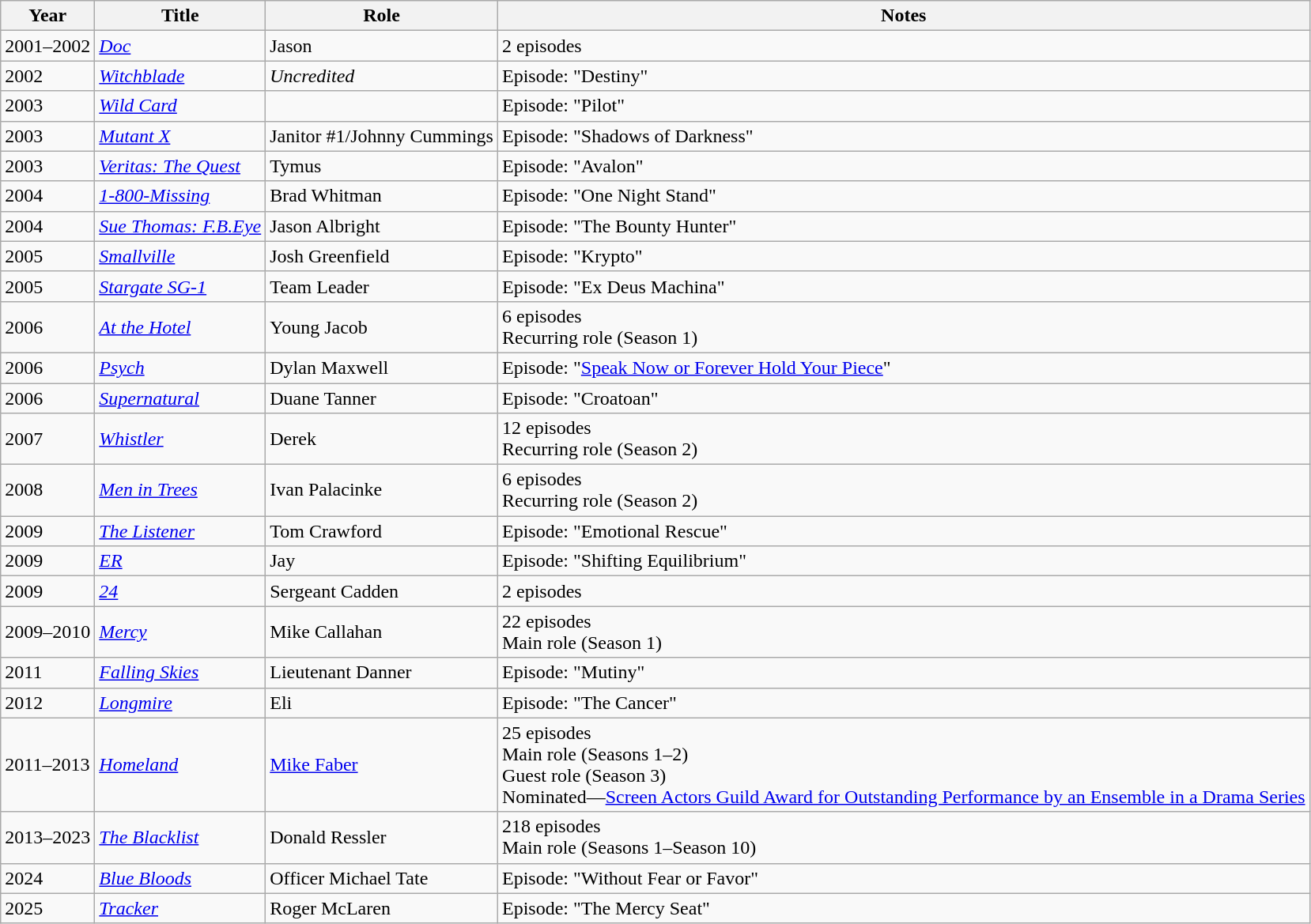<table class="wikitable sortable">
<tr>
<th>Year</th>
<th>Title</th>
<th>Role</th>
<th class="unsortable">Notes</th>
</tr>
<tr>
<td>2001–2002</td>
<td><em><a href='#'>Doc</a></em></td>
<td>Jason</td>
<td>2 episodes</td>
</tr>
<tr>
<td>2002</td>
<td><em><a href='#'>Witchblade</a></em></td>
<td><em>Uncredited</em></td>
<td>Episode: "Destiny"</td>
</tr>
<tr>
<td>2003</td>
<td><em><a href='#'>Wild Card</a></em></td>
<td></td>
<td>Episode: "Pilot"</td>
</tr>
<tr>
<td>2003</td>
<td><em><a href='#'>Mutant X</a></em></td>
<td>Janitor #1/Johnny Cummings</td>
<td>Episode: "Shadows of Darkness"</td>
</tr>
<tr>
<td>2003</td>
<td><em><a href='#'>Veritas: The Quest</a></em></td>
<td>Tymus</td>
<td>Episode: "Avalon"</td>
</tr>
<tr>
<td>2004</td>
<td><em><a href='#'>1-800-Missing</a></em></td>
<td>Brad Whitman</td>
<td>Episode: "One Night Stand"</td>
</tr>
<tr>
<td>2004</td>
<td><em><a href='#'>Sue Thomas: F.B.Eye</a></em></td>
<td>Jason Albright</td>
<td>Episode: "The Bounty Hunter"</td>
</tr>
<tr>
<td>2005</td>
<td><em><a href='#'>Smallville</a></em></td>
<td>Josh Greenfield</td>
<td>Episode: "Krypto"</td>
</tr>
<tr>
<td>2005</td>
<td><em><a href='#'>Stargate SG-1</a></em></td>
<td>Team Leader</td>
<td>Episode: "Ex Deus Machina"</td>
</tr>
<tr>
<td>2006</td>
<td><em><a href='#'>At the Hotel</a></em></td>
<td>Young Jacob</td>
<td>6 episodes <br> Recurring role (Season 1)</td>
</tr>
<tr>
<td>2006</td>
<td><em><a href='#'>Psych</a></em></td>
<td>Dylan Maxwell</td>
<td>Episode: "<a href='#'>Speak Now or Forever Hold Your Piece</a>"</td>
</tr>
<tr>
<td>2006</td>
<td><em><a href='#'>Supernatural</a></em></td>
<td>Duane Tanner</td>
<td>Episode: "Croatoan"</td>
</tr>
<tr>
<td>2007</td>
<td><em><a href='#'>Whistler</a></em></td>
<td>Derek</td>
<td>12 episodes <br> Recurring role (Season 2)</td>
</tr>
<tr>
<td>2008</td>
<td><em><a href='#'>Men in Trees</a></em></td>
<td>Ivan Palacinke</td>
<td>6 episodes <br> Recurring role (Season 2)</td>
</tr>
<tr>
<td>2009</td>
<td data-sort-value="Listener, The"><em><a href='#'>The Listener</a></em></td>
<td>Tom Crawford</td>
<td>Episode: "Emotional Rescue"</td>
</tr>
<tr>
<td>2009</td>
<td><em><a href='#'>ER</a></em></td>
<td>Jay</td>
<td>Episode: "Shifting Equilibrium"</td>
</tr>
<tr>
<td>2009</td>
<td><em><a href='#'>24</a></em></td>
<td>Sergeant Cadden</td>
<td>2 episodes</td>
</tr>
<tr>
<td>2009–2010</td>
<td><em><a href='#'>Mercy</a></em></td>
<td>Mike Callahan</td>
<td>22 episodes <br> Main role (Season 1)</td>
</tr>
<tr>
<td>2011</td>
<td><em><a href='#'>Falling Skies</a></em></td>
<td>Lieutenant Danner</td>
<td>Episode: "Mutiny"</td>
</tr>
<tr>
<td>2012</td>
<td><em><a href='#'>Longmire</a></em></td>
<td>Eli</td>
<td>Episode: "The Cancer"</td>
</tr>
<tr>
<td>2011–2013</td>
<td><em><a href='#'>Homeland</a></em></td>
<td><a href='#'>Mike Faber</a></td>
<td>25 episodes<br> Main role (Seasons 1–2) <br> Guest role (Season 3) <br>Nominated—<a href='#'>Screen Actors Guild Award for Outstanding Performance by an Ensemble in a Drama Series</a></td>
</tr>
<tr>
<td>2013–2023</td>
<td data-sort-value="Blacklist, The"><em><a href='#'>The Blacklist</a></em></td>
<td>Donald Ressler</td>
<td>218 episodes <br> Main role (Seasons 1–Season 10)</td>
</tr>
<tr>
<td>2024</td>
<td><em><a href='#'>Blue Bloods</a></em></td>
<td>Officer Michael Tate</td>
<td>Episode: "Without Fear or Favor"</td>
</tr>
<tr>
<td>2025</td>
<td><em><a href='#'>Tracker</a></em></td>
<td>Roger McLaren</td>
<td>Episode: "The Mercy Seat"</td>
</tr>
</table>
